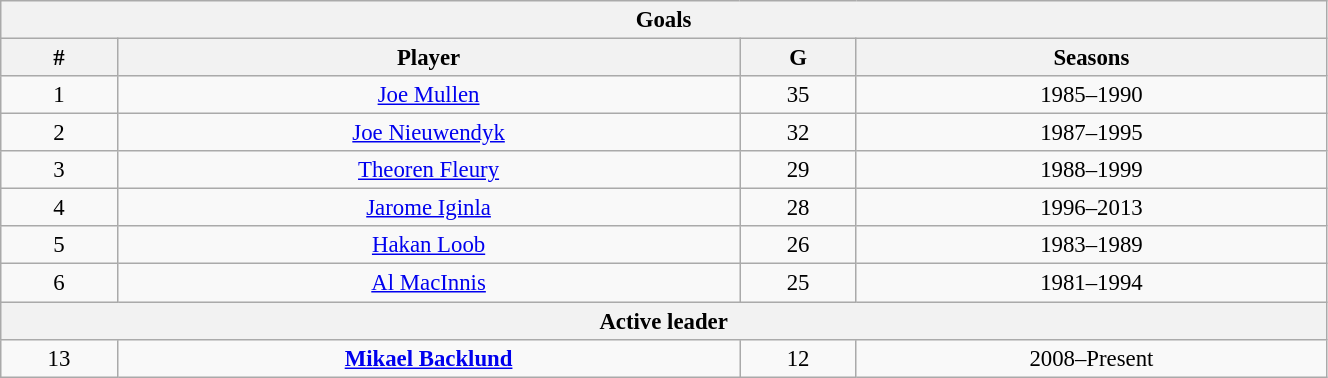<table class="wikitable" style="text-align: center; font-size: 95%" width="70%">
<tr>
<th colspan="4">Goals</th>
</tr>
<tr>
<th>#</th>
<th>Player</th>
<th>G</th>
<th>Seasons</th>
</tr>
<tr>
<td>1</td>
<td><a href='#'>Joe Mullen</a></td>
<td>35</td>
<td>1985–1990</td>
</tr>
<tr>
<td>2</td>
<td><a href='#'>Joe Nieuwendyk</a></td>
<td>32</td>
<td>1987–1995</td>
</tr>
<tr>
<td>3</td>
<td><a href='#'>Theoren Fleury</a></td>
<td>29</td>
<td>1988–1999</td>
</tr>
<tr>
<td>4</td>
<td><a href='#'>Jarome Iginla</a></td>
<td>28</td>
<td>1996–2013</td>
</tr>
<tr>
<td>5</td>
<td><a href='#'>Hakan Loob</a></td>
<td>26</td>
<td>1983–1989</td>
</tr>
<tr>
<td>6</td>
<td><a href='#'>Al MacInnis</a></td>
<td>25</td>
<td>1981–1994</td>
</tr>
<tr>
<th colspan="4">Active leader</th>
</tr>
<tr>
<td>13</td>
<td><strong><a href='#'>Mikael Backlund</a></strong></td>
<td>12</td>
<td>2008–Present</td>
</tr>
</table>
